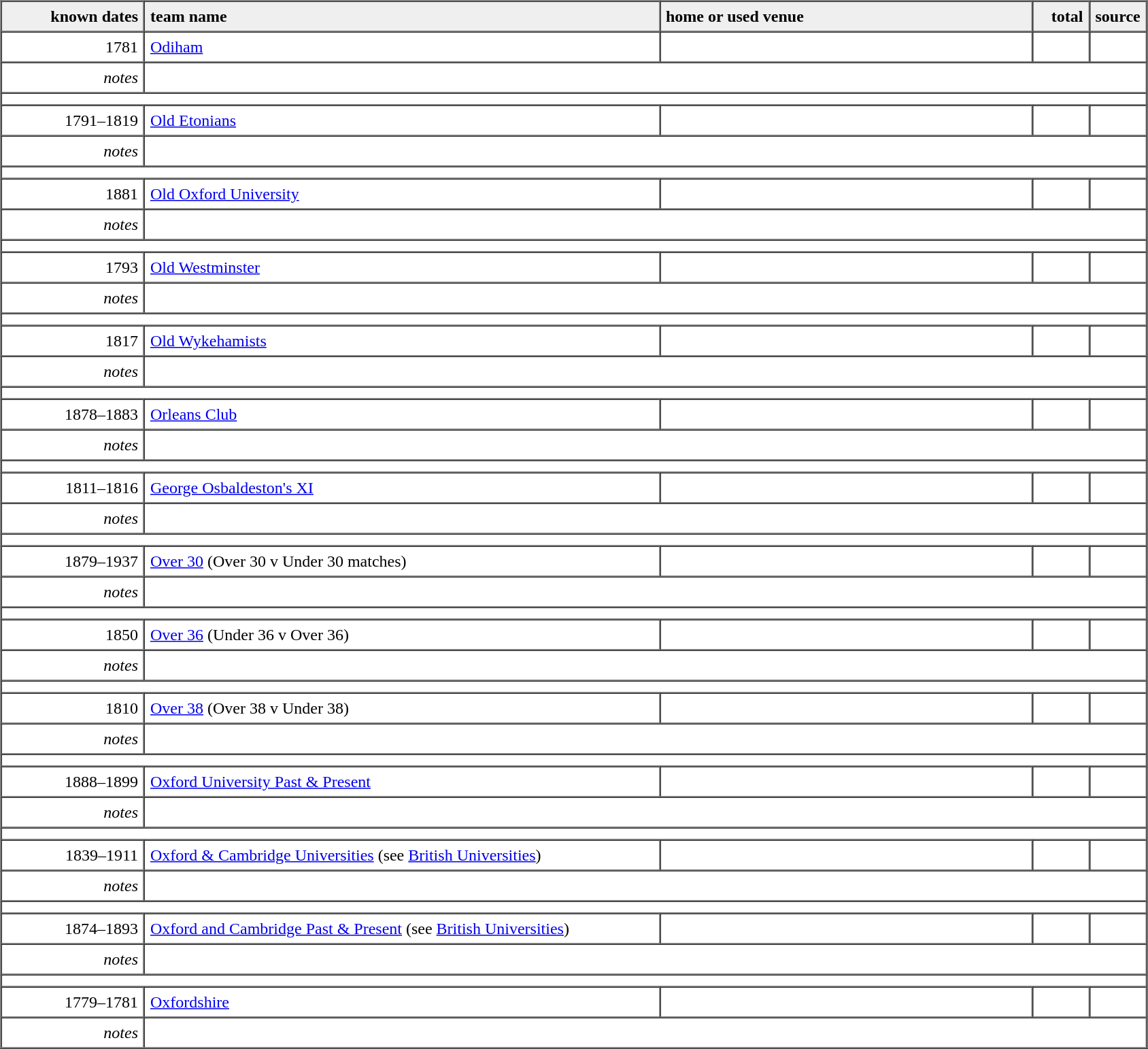<table border="1" cellpadding="5" cellspacing="0">
<tr style="background:#efefef;">
<th style="width:12.5%; text-align:right;">known dates</th>
<th style="width:45.0%; text-align:left;">team name</th>
<th style="width:32.5%; text-align:left;">home or used venue</th>
<th style="width:5.00%; text-align:right;">total</th>
<th style="width:5.00%; text-align:right;">source</th>
</tr>
<tr>
<td style="text-align:right;">1781</td>
<td><a href='#'>Odiham</a></td>
<td></td>
<td style="text-align:right;"></td>
<td style="text-align:right;"></td>
</tr>
<tr>
<td style="text-align:right;"><em>notes</em></td>
<td colspan="4"></td>
</tr>
<tr>
<td colspan="5"></td>
</tr>
<tr>
<td style="text-align:right;">1791–1819</td>
<td><a href='#'>Old Etonians</a></td>
<td></td>
<td style="text-align:right;"></td>
<td style="text-align:right;"></td>
</tr>
<tr>
<td style="text-align:right;"><em>notes</em></td>
<td colspan="4"></td>
</tr>
<tr>
<td colspan="5"></td>
</tr>
<tr>
<td style="text-align:right;">1881</td>
<td><a href='#'>Old Oxford University</a></td>
<td></td>
<td style="text-align:right;"></td>
<td style="text-align:right;"></td>
</tr>
<tr>
<td style="text-align:right;"><em>notes</em></td>
<td colspan="4"></td>
</tr>
<tr>
<td colspan="5"></td>
</tr>
<tr>
<td style="text-align:right;">1793</td>
<td><a href='#'>Old Westminster</a></td>
<td></td>
<td style="text-align:right;"></td>
<td style="text-align:right;"></td>
</tr>
<tr>
<td style="text-align:right;"><em>notes</em></td>
<td colspan="4"></td>
</tr>
<tr>
<td colspan="5"></td>
</tr>
<tr>
<td style="text-align:right;">1817</td>
<td><a href='#'>Old Wykehamists</a></td>
<td></td>
<td style="text-align:right;"></td>
<td style="text-align:right;"></td>
</tr>
<tr>
<td style="text-align:right;"><em>notes</em></td>
<td colspan="4"></td>
</tr>
<tr>
<td colspan="5"></td>
</tr>
<tr>
<td style="text-align:right;">1878–1883</td>
<td><a href='#'>Orleans Club</a></td>
<td></td>
<td style="text-align:right;"></td>
<td style="text-align:right;"></td>
</tr>
<tr>
<td style="text-align:right;"><em>notes</em></td>
<td colspan="4"></td>
</tr>
<tr>
<td colspan="5"></td>
</tr>
<tr>
<td style="text-align:right;">1811–1816</td>
<td><a href='#'>George Osbaldeston's XI</a></td>
<td></td>
<td style="text-align:right;"></td>
<td style="text-align:right;"></td>
</tr>
<tr>
<td style="text-align:right;"><em>notes</em></td>
<td colspan="4"></td>
</tr>
<tr>
<td colspan="5"></td>
</tr>
<tr>
<td style="text-align:right;">1879–1937</td>
<td><a href='#'>Over 30</a> (Over 30 v Under 30 matches)</td>
<td></td>
<td style="text-align:right;"></td>
<td style="text-align:right;"></td>
</tr>
<tr>
<td style="text-align:right;"><em>notes</em></td>
<td colspan="4"></td>
</tr>
<tr>
<td colspan="5"></td>
</tr>
<tr>
<td style="text-align:right;">1850</td>
<td><a href='#'>Over 36</a> (Under 36 v Over 36)</td>
<td></td>
<td style="text-align:right;"></td>
<td style="text-align:right;"></td>
</tr>
<tr>
<td style="text-align:right;"><em>notes</em></td>
<td colspan="4"></td>
</tr>
<tr>
<td colspan="5"></td>
</tr>
<tr>
<td style="text-align:right;">1810</td>
<td><a href='#'>Over 38</a> (Over 38 v Under 38)</td>
<td></td>
<td style="text-align:right;"></td>
<td style="text-align:right;"></td>
</tr>
<tr>
<td style="text-align:right;"><em>notes</em></td>
<td colspan="4"></td>
</tr>
<tr>
<td colspan="5"></td>
</tr>
<tr>
<td style="text-align:right;">1888–1899</td>
<td><a href='#'>Oxford University Past & Present</a></td>
<td></td>
<td style="text-align:right;"></td>
<td style="text-align:right;"></td>
</tr>
<tr>
<td style="text-align:right;"><em>notes</em></td>
<td colspan="4"></td>
</tr>
<tr>
<td colspan="5"></td>
</tr>
<tr>
<td style="text-align:right;">1839–1911</td>
<td><a href='#'>Oxford & Cambridge Universities</a> (see <a href='#'>British Universities</a>)</td>
<td></td>
<td style="text-align:right;"></td>
<td style="text-align:right;"></td>
</tr>
<tr>
<td style="text-align:right;"><em>notes</em></td>
<td colspan="4"></td>
</tr>
<tr>
<td colspan="5"></td>
</tr>
<tr>
<td style="text-align:right;">1874–1893</td>
<td><a href='#'>Oxford and Cambridge Past & Present</a> (see <a href='#'>British Universities</a>)</td>
<td></td>
<td style="text-align:right;"></td>
<td style="text-align:right;"></td>
</tr>
<tr>
<td style="text-align:right;"><em>notes</em></td>
<td colspan="4"></td>
</tr>
<tr>
<td colspan="5"></td>
</tr>
<tr>
<td style="text-align:right;">1779–1781</td>
<td><a href='#'>Oxfordshire</a></td>
<td></td>
<td style="text-align:right;"></td>
<td style="text-align:right;"></td>
</tr>
<tr>
<td style="text-align:right;"><em>notes</em></td>
<td colspan="4"></td>
</tr>
</table>
